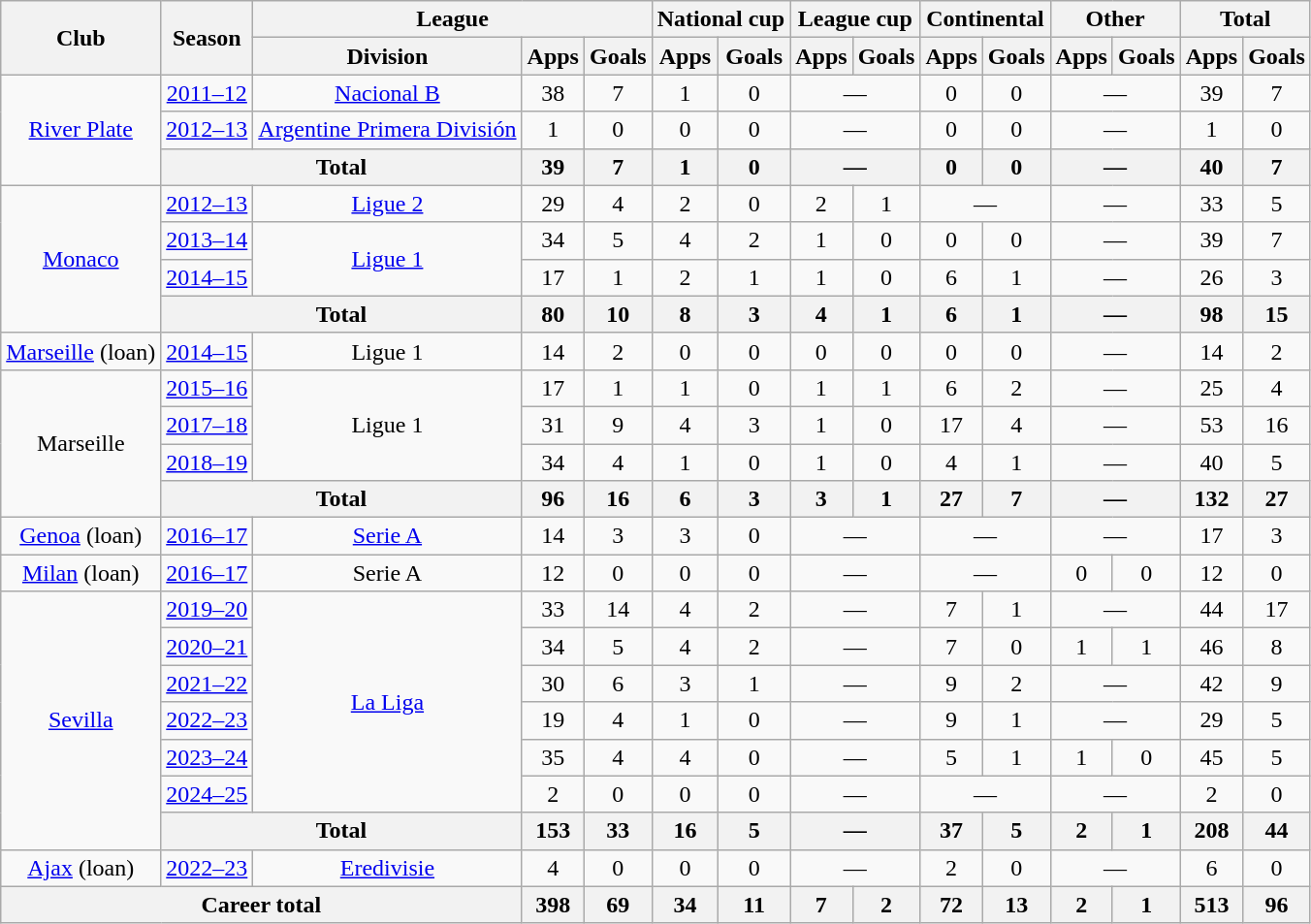<table class="wikitable" style="text-align:center">
<tr>
<th rowspan="2">Club</th>
<th rowspan="2">Season</th>
<th colspan="3">League</th>
<th colspan="2">National cup</th>
<th colspan="2">League cup</th>
<th colspan="2">Continental</th>
<th colspan="2">Other</th>
<th colspan="2">Total</th>
</tr>
<tr>
<th>Division</th>
<th>Apps</th>
<th>Goals</th>
<th>Apps</th>
<th>Goals</th>
<th>Apps</th>
<th>Goals</th>
<th>Apps</th>
<th>Goals</th>
<th>Apps</th>
<th>Goals</th>
<th>Apps</th>
<th>Goals</th>
</tr>
<tr>
<td rowspan="3"><a href='#'>River Plate</a></td>
<td><a href='#'>2011–12</a></td>
<td><a href='#'>Nacional B</a></td>
<td>38</td>
<td>7</td>
<td>1</td>
<td>0</td>
<td colspan="2">—</td>
<td>0</td>
<td>0</td>
<td colspan="2">—</td>
<td>39</td>
<td>7</td>
</tr>
<tr>
<td><a href='#'>2012–13</a></td>
<td><a href='#'>Argentine Primera División</a></td>
<td>1</td>
<td>0</td>
<td>0</td>
<td>0</td>
<td colspan="2">—</td>
<td>0</td>
<td>0</td>
<td colspan="2">—</td>
<td>1</td>
<td>0</td>
</tr>
<tr>
<th colspan="2">Total</th>
<th>39</th>
<th>7</th>
<th>1</th>
<th>0</th>
<th colspan="2">—</th>
<th>0</th>
<th>0</th>
<th colspan="2">—</th>
<th>40</th>
<th>7</th>
</tr>
<tr>
<td rowspan="4"><a href='#'>Monaco</a></td>
<td><a href='#'>2012–13</a></td>
<td><a href='#'>Ligue 2</a></td>
<td>29</td>
<td>4</td>
<td>2</td>
<td>0</td>
<td>2</td>
<td>1</td>
<td colspan="2">—</td>
<td colspan="2">—</td>
<td>33</td>
<td>5</td>
</tr>
<tr>
<td><a href='#'>2013–14</a></td>
<td rowspan="2"><a href='#'>Ligue 1</a></td>
<td>34</td>
<td>5</td>
<td>4</td>
<td>2</td>
<td>1</td>
<td>0</td>
<td>0</td>
<td>0</td>
<td colspan="2">—</td>
<td>39</td>
<td>7</td>
</tr>
<tr>
<td><a href='#'>2014–15</a></td>
<td>17</td>
<td>1</td>
<td>2</td>
<td>1</td>
<td>1</td>
<td>0</td>
<td>6</td>
<td>1</td>
<td colspan="2">—</td>
<td>26</td>
<td>3</td>
</tr>
<tr>
<th colspan="2">Total</th>
<th>80</th>
<th>10</th>
<th>8</th>
<th>3</th>
<th>4</th>
<th>1</th>
<th>6</th>
<th>1</th>
<th colspan="2">—</th>
<th>98</th>
<th>15</th>
</tr>
<tr>
<td><a href='#'>Marseille</a> (loan)</td>
<td><a href='#'>2014–15</a></td>
<td>Ligue 1</td>
<td>14</td>
<td>2</td>
<td>0</td>
<td>0</td>
<td>0</td>
<td>0</td>
<td>0</td>
<td>0</td>
<td colspan="2">—</td>
<td>14</td>
<td>2</td>
</tr>
<tr>
<td rowspan="4">Marseille</td>
<td><a href='#'>2015–16</a></td>
<td rowspan="3">Ligue 1</td>
<td>17</td>
<td>1</td>
<td>1</td>
<td>0</td>
<td>1</td>
<td>1</td>
<td>6</td>
<td>2</td>
<td colspan="2">—</td>
<td>25</td>
<td>4</td>
</tr>
<tr>
<td><a href='#'>2017–18</a></td>
<td>31</td>
<td>9</td>
<td>4</td>
<td>3</td>
<td>1</td>
<td>0</td>
<td>17</td>
<td>4</td>
<td colspan="2">—</td>
<td>53</td>
<td>16</td>
</tr>
<tr>
<td><a href='#'>2018–19</a></td>
<td>34</td>
<td>4</td>
<td>1</td>
<td>0</td>
<td>1</td>
<td>0</td>
<td>4</td>
<td>1</td>
<td colspan="2">—</td>
<td>40</td>
<td>5</td>
</tr>
<tr>
<th colspan="2">Total</th>
<th>96</th>
<th>16</th>
<th>6</th>
<th>3</th>
<th>3</th>
<th>1</th>
<th>27</th>
<th>7</th>
<th colspan="2">—</th>
<th>132</th>
<th>27</th>
</tr>
<tr>
<td><a href='#'>Genoa</a> (loan)</td>
<td><a href='#'>2016–17</a></td>
<td><a href='#'>Serie A</a></td>
<td>14</td>
<td>3</td>
<td>3</td>
<td>0</td>
<td colspan="2">—</td>
<td colspan="2">—</td>
<td colspan="2">—</td>
<td>17</td>
<td>3</td>
</tr>
<tr>
<td><a href='#'>Milan</a> (loan)</td>
<td><a href='#'>2016–17</a></td>
<td>Serie A</td>
<td>12</td>
<td>0</td>
<td>0</td>
<td>0</td>
<td colspan="2">—</td>
<td colspan="2">—</td>
<td>0</td>
<td>0</td>
<td>12</td>
<td>0</td>
</tr>
<tr>
<td rowspan="7"><a href='#'>Sevilla</a></td>
<td><a href='#'>2019–20</a></td>
<td rowspan="6"><a href='#'>La Liga</a></td>
<td>33</td>
<td>14</td>
<td>4</td>
<td>2</td>
<td colspan="2">—</td>
<td>7</td>
<td>1</td>
<td colspan="2">—</td>
<td>44</td>
<td>17</td>
</tr>
<tr>
<td><a href='#'>2020–21</a></td>
<td>34</td>
<td>5</td>
<td>4</td>
<td>2</td>
<td colspan="2">—</td>
<td>7</td>
<td>0</td>
<td>1</td>
<td>1</td>
<td>46</td>
<td>8</td>
</tr>
<tr>
<td><a href='#'>2021–22</a></td>
<td>30</td>
<td>6</td>
<td>3</td>
<td>1</td>
<td colspan="2">—</td>
<td>9</td>
<td>2</td>
<td colspan="2">—</td>
<td>42</td>
<td>9</td>
</tr>
<tr>
<td><a href='#'>2022–23</a></td>
<td>19</td>
<td>4</td>
<td>1</td>
<td>0</td>
<td colspan="2">—</td>
<td>9</td>
<td>1</td>
<td colspan="2">—</td>
<td>29</td>
<td>5</td>
</tr>
<tr>
<td><a href='#'>2023–24</a></td>
<td>35</td>
<td>4</td>
<td>4</td>
<td>0</td>
<td colspan="2">—</td>
<td>5</td>
<td>1</td>
<td>1</td>
<td>0</td>
<td>45</td>
<td>5</td>
</tr>
<tr>
<td><a href='#'>2024–25</a></td>
<td>2</td>
<td>0</td>
<td>0</td>
<td>0</td>
<td colspan="2">—</td>
<td colspan="2">—</td>
<td colspan="2">—</td>
<td>2</td>
<td>0</td>
</tr>
<tr>
<th colspan="2">Total</th>
<th>153</th>
<th>33</th>
<th>16</th>
<th>5</th>
<th colspan="2">—</th>
<th>37</th>
<th>5</th>
<th>2</th>
<th>1</th>
<th>208</th>
<th>44</th>
</tr>
<tr>
<td><a href='#'>Ajax</a> (loan)</td>
<td><a href='#'>2022–23</a></td>
<td><a href='#'>Eredivisie</a></td>
<td>4</td>
<td>0</td>
<td>0</td>
<td>0</td>
<td colspan="2">—</td>
<td>2</td>
<td>0</td>
<td colspan="2">—</td>
<td>6</td>
<td>0</td>
</tr>
<tr>
<th colspan="3">Career total</th>
<th>398</th>
<th>69</th>
<th>34</th>
<th>11</th>
<th>7</th>
<th>2</th>
<th>72</th>
<th>13</th>
<th>2</th>
<th>1</th>
<th>513</th>
<th>96</th>
</tr>
</table>
